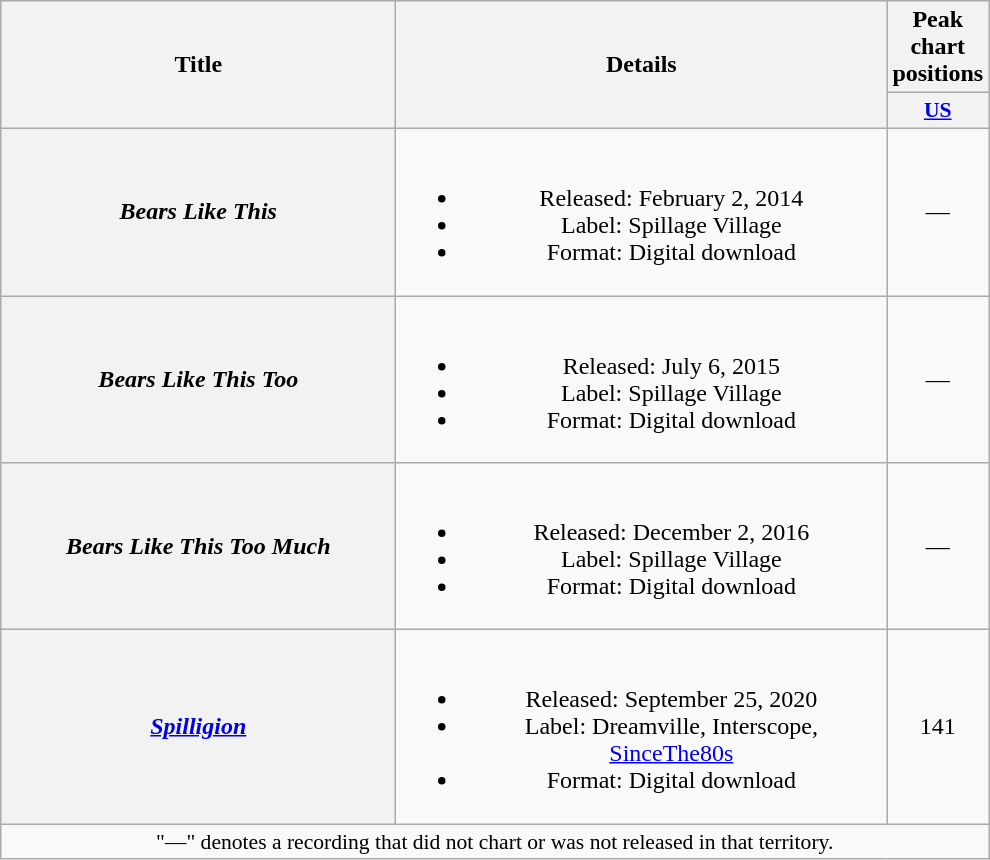<table class="wikitable plainrowheaders" style="text-align:center;">
<tr>
<th scope="col" rowspan="2" style="width:16em;">Title</th>
<th scope="col" rowspan="2" style="width:20em;">Details</th>
<th scope="col" colspan="1">Peak chart positions</th>
</tr>
<tr>
<th scope="col" style="width:3em;font-size:90%;"><a href='#'>US</a><br></th>
</tr>
<tr>
<th scope="row"><em>Bears Like This</em><br></th>
<td><br><ul><li>Released: February 2, 2014</li><li>Label: Spillage Village</li><li>Format: Digital download</li></ul></td>
<td>—</td>
</tr>
<tr>
<th scope="row"><em>Bears Like This Too</em><br></th>
<td><br><ul><li>Released: July 6, 2015</li><li>Label: Spillage Village</li><li>Format: Digital download</li></ul></td>
<td>—</td>
</tr>
<tr>
<th scope="row"><em>Bears Like This Too Much</em><br></th>
<td><br><ul><li>Released: December 2, 2016</li><li>Label: Spillage Village</li><li>Format: Digital download</li></ul></td>
<td>—</td>
</tr>
<tr>
<th scope="row"><em><a href='#'>Spilligion</a></em><br></th>
<td><br><ul><li>Released: September 25, 2020</li><li>Label: Dreamville, Interscope, <a href='#'>SinceThe80s</a></li><li>Format: Digital download</li></ul></td>
<td>141</td>
</tr>
<tr>
<td colspan="14" style="font-size:90%">"—" denotes a recording that did not chart or was not released in that territory.</td>
</tr>
</table>
